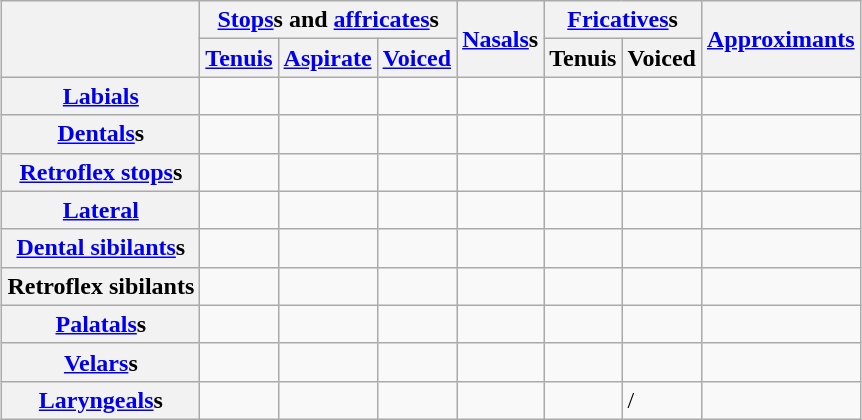<table class="wikitable" style="margin: 1em auto 1em auto;">
<tr>
<th rowspan="2"></th>
<th colspan="3"><a href='#'>Stops</a>s and <a href='#'>affricates</a>s</th>
<th scope="col" rowspan="2"><a href='#'>Nasals</a>s</th>
<th colspan="2"><a href='#'>Fricatives</a>s</th>
<th scope="col" rowspan="2"><a href='#'>Approximants</a></th>
</tr>
<tr>
<th scope="col"><a href='#'>Tenuis</a></th>
<th scope="col"><a href='#'>Aspirate</a></th>
<th scope="col"><a href='#'>Voiced</a></th>
<th scope="col">Tenuis</th>
<th scope="col">Voiced</th>
</tr>
<tr>
<th scope="row"><a href='#'>Labials</a></th>
<td> </td>
<td> </td>
<td> </td>
<td> </td>
<td></td>
<td></td>
<td></td>
</tr>
<tr>
<th scope="row"><a href='#'>Dentals</a>s</th>
<td> </td>
<td> </td>
<td> </td>
<td> </td>
<td></td>
<td></td>
<td></td>
</tr>
<tr>
<th scope="row"><a href='#'>Retroflex stops</a>s</th>
<td> </td>
<td> </td>
<td> </td>
<td> </td>
<td></td>
<td></td>
<td></td>
</tr>
<tr>
<th scope="row"><a href='#'>Lateral</a></th>
<td></td>
<td></td>
<td></td>
<td></td>
<td></td>
<td></td>
<td align="center"> </td>
</tr>
<tr>
<th scope="row"><a href='#'>Dental sibilants</a>s</th>
<td> </td>
<td> </td>
<td> </td>
<td></td>
<td> </td>
<td> </td>
<td></td>
</tr>
<tr>
<th scope="row">Retroflex sibilants</th>
<td> </td>
<td> </td>
<td> </td>
<td></td>
<td> </td>
<td> </td>
<td></td>
</tr>
<tr>
<th scope="row"><a href='#'>Palatals</a>s</th>
<td> </td>
<td> </td>
<td> </td>
<td> </td>
<td> </td>
<td> </td>
<td align="center"> </td>
</tr>
<tr>
<th scope="row"><a href='#'>Velars</a>s</th>
<td> </td>
<td> </td>
<td> </td>
<td> </td>
<td></td>
<td></td>
<td></td>
</tr>
<tr>
<th scope="row"><a href='#'>Laryngeals</a>s</th>
<td> </td>
<td></td>
<td></td>
<td></td>
<td> </td>
<td>/ </td>
<td></td>
</tr>
</table>
